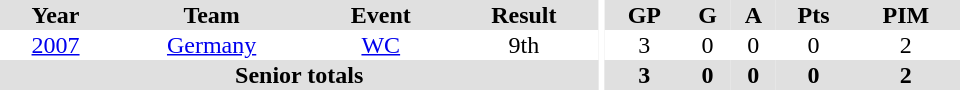<table border="0" cellpadding="1" cellspacing="0" ID="Table3" style="text-align:center; width:40em">
<tr ALIGN="center" bgcolor="#e0e0e0">
<th>Year</th>
<th>Team</th>
<th>Event</th>
<th>Result</th>
<th rowspan="99" bgcolor="#ffffff"></th>
<th>GP</th>
<th>G</th>
<th>A</th>
<th>Pts</th>
<th>PIM</th>
</tr>
<tr ALIGN="center">
<td><a href='#'>2007</a></td>
<td><a href='#'>Germany</a></td>
<td><a href='#'>WC</a></td>
<td>9th</td>
<td>3</td>
<td>0</td>
<td>0</td>
<td>0</td>
<td>2</td>
</tr>
<tr bgcolor="#e0e0e0">
<th colspan="4">Senior totals</th>
<th>3</th>
<th>0</th>
<th>0</th>
<th>0</th>
<th>2</th>
</tr>
</table>
